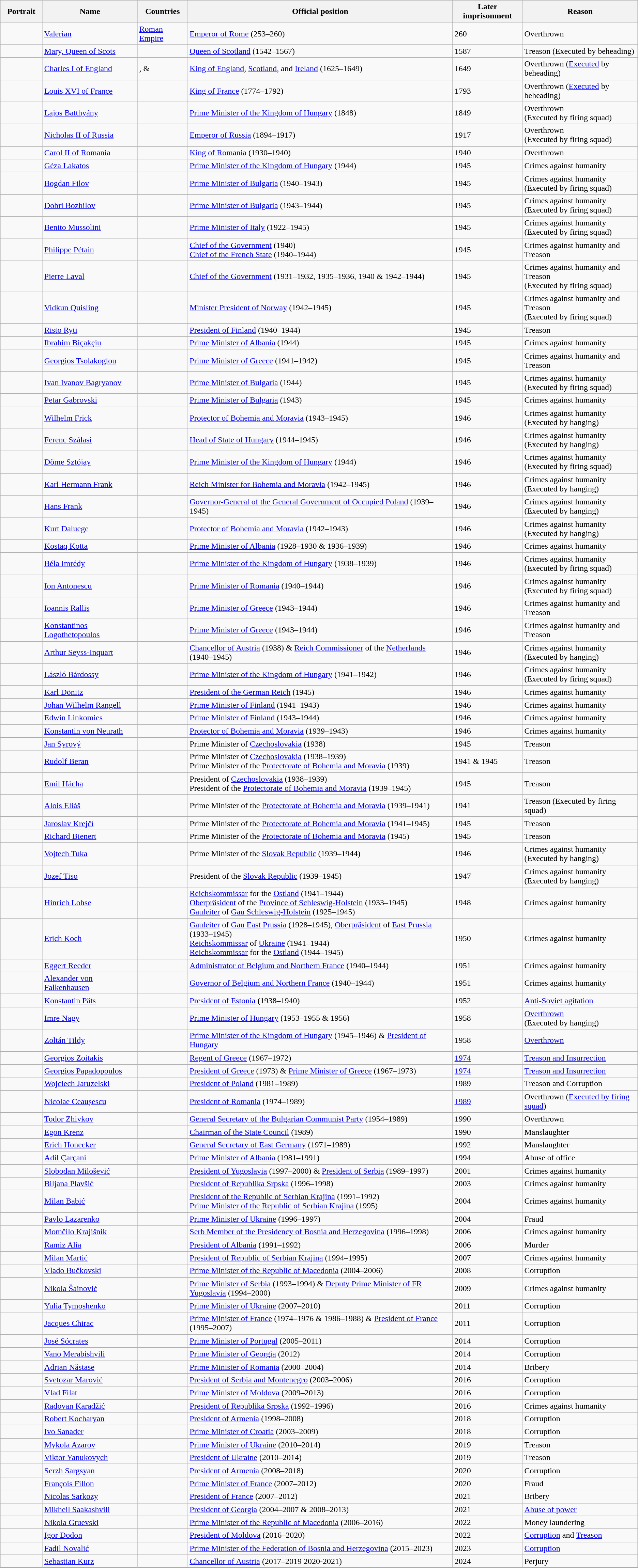<table class="wikitable sortable">
<tr>
<th width=75 class=unsortable>Portrait</th>
<th>Name</th>
<th>Countries</th>
<th>Official position</th>
<th>Later imprisonment</th>
<th>Reason</th>
</tr>
<tr>
<td></td>
<td><a href='#'>Valerian</a></td>
<td><a href='#'>Roman Empire</a></td>
<td><a href='#'>Emperor of Rome</a> (253–260)</td>
<td>260</td>
<td>Overthrown</td>
</tr>
<tr>
<td></td>
<td><a href='#'>Mary, Queen of Scots</a></td>
<td></td>
<td><a href='#'>Queen of Scotland</a> (1542–1567)</td>
<td>1587</td>
<td>Treason (Executed by beheading)</td>
</tr>
<tr>
<td></td>
<td><a href='#'>Charles I of England</a></td>
<td>,  & </td>
<td><a href='#'>King of England</a>, <a href='#'>Scotland</a>, and <a href='#'>Ireland</a> (1625–1649)</td>
<td>1649</td>
<td>Overthrown (<a href='#'>Executed</a> by beheading)</td>
</tr>
<tr>
<td></td>
<td><a href='#'>Louis XVI of France</a></td>
<td></td>
<td><a href='#'>King of France</a> (1774–1792)</td>
<td>1793</td>
<td>Overthrown (<a href='#'>Executed</a> by beheading)</td>
</tr>
<tr>
<td></td>
<td><a href='#'>Lajos Batthyány</a></td>
<td></td>
<td><a href='#'>Prime Minister of the Kingdom of Hungary</a> (1848)</td>
<td>1849</td>
<td>Overthrown<br>(Executed by firing squad)</td>
</tr>
<tr>
<td></td>
<td><a href='#'>Nicholas II of Russia</a></td>
<td></td>
<td><a href='#'>Emperor of Russia</a> (1894–1917)</td>
<td>1917</td>
<td>Overthrown<br>(Executed by firing squad)</td>
</tr>
<tr>
<td></td>
<td><a href='#'>Carol II of Romania</a></td>
<td></td>
<td><a href='#'>King of Romania</a> (1930–1940)</td>
<td>1940</td>
<td>Overthrown</td>
</tr>
<tr>
<td></td>
<td><a href='#'>Géza Lakatos</a></td>
<td></td>
<td><a href='#'>Prime Minister of the Kingdom of Hungary</a> (1944)</td>
<td>1945</td>
<td>Crimes against humanity</td>
</tr>
<tr>
<td></td>
<td><a href='#'>Bogdan Filov</a></td>
<td></td>
<td><a href='#'>Prime Minister of Bulgaria</a> (1940–1943)</td>
<td>1945</td>
<td>Crimes against humanity<br>(Executed by firing squad)</td>
</tr>
<tr>
<td></td>
<td><a href='#'>Dobri Bozhilov</a></td>
<td></td>
<td><a href='#'>Prime Minister of Bulgaria</a> (1943–1944)</td>
<td>1945</td>
<td>Crimes against humanity<br> (Executed by firing squad)</td>
</tr>
<tr>
<td></td>
<td><a href='#'>Benito Mussolini</a></td>
<td></td>
<td><a href='#'>Prime Minister of Italy</a> (1922–1945)</td>
<td>1945</td>
<td>Crimes against humanity<br>(Executed by firing squad)</td>
</tr>
<tr>
<td></td>
<td><a href='#'>Philippe Pétain</a></td>
<td></td>
<td><a href='#'>Chief of the Government</a> (1940)<br><a href='#'>Chief of the French State</a> (1940–1944)</td>
<td>1945</td>
<td>Crimes against humanity and Treason</td>
</tr>
<tr>
<td></td>
<td><a href='#'>Pierre Laval</a></td>
<td></td>
<td><a href='#'>Chief of the Government</a> (1931–1932, 1935–1936, 1940 & 1942–1944)</td>
<td>1945</td>
<td>Crimes against humanity and Treason<br>(Executed by firing squad)</td>
</tr>
<tr>
<td></td>
<td><a href='#'>Vidkun Quisling</a></td>
<td></td>
<td><a href='#'>Minister President of Norway</a> (1942–1945)</td>
<td>1945</td>
<td>Crimes against humanity and Treason<br>(Executed by firing squad)</td>
</tr>
<tr>
<td></td>
<td><a href='#'>Risto Ryti</a></td>
<td></td>
<td><a href='#'>President of Finland</a> (1940–1944)</td>
<td>1945</td>
<td>Treason</td>
</tr>
<tr>
<td></td>
<td><a href='#'>Ibrahim Biçakçiu</a></td>
<td></td>
<td><a href='#'>Prime Minister of Albania</a> (1944)</td>
<td>1945</td>
<td>Crimes against humanity</td>
</tr>
<tr>
<td></td>
<td><a href='#'>Georgios Tsolakoglou</a></td>
<td></td>
<td><a href='#'>Prime Minister of Greece</a> (1941–1942)</td>
<td>1945</td>
<td>Crimes against humanity and Treason</td>
</tr>
<tr>
<td></td>
<td><a href='#'>Ivan Ivanov Bagryanov</a></td>
<td></td>
<td><a href='#'>Prime Minister of Bulgaria</a> (1944)</td>
<td>1945</td>
<td>Crimes against humanity<br>(Executed by firing squad)</td>
</tr>
<tr>
<td></td>
<td><a href='#'>Petar Gabrovski</a></td>
<td></td>
<td><a href='#'>Prime Minister of Bulgaria</a> (1943)</td>
<td>1945</td>
<td>Crimes against humanity</td>
</tr>
<tr>
<td></td>
<td><a href='#'>Wilhelm Frick</a></td>
<td></td>
<td><a href='#'>Protector of Bohemia and Moravia</a> (1943–1945)</td>
<td>1946</td>
<td>Crimes against humanity<br>(Executed by hanging)</td>
</tr>
<tr>
<td></td>
<td><a href='#'>Ferenc Szálasi</a></td>
<td></td>
<td><a href='#'>Head of State of Hungary</a> (1944–1945)</td>
<td>1946</td>
<td>Crimes against humanity<br>(Executed by hanging)</td>
</tr>
<tr>
<td></td>
<td><a href='#'>Döme Sztójay</a></td>
<td></td>
<td><a href='#'>Prime Minister of the Kingdom of Hungary</a> (1944)</td>
<td>1946</td>
<td>Crimes against humanity<br>(Executed by firing squad)</td>
</tr>
<tr>
<td></td>
<td><a href='#'>Karl Hermann Frank</a></td>
<td></td>
<td><a href='#'>Reich Minister for Bohemia and Moravia</a> (1942–1945)</td>
<td>1946</td>
<td>Crimes against humanity<br>(Executed by hanging)</td>
</tr>
<tr>
<td></td>
<td><a href='#'>Hans Frank</a></td>
<td></td>
<td><a href='#'>Governor-General of the General Government of Occupied Poland</a> (1939–1945)</td>
<td>1946</td>
<td>Crimes against humanity<br>(Executed by hanging)</td>
</tr>
<tr>
<td></td>
<td><a href='#'>Kurt Daluege</a></td>
<td></td>
<td><a href='#'>Protector of Bohemia and Moravia</a> (1942–1943)</td>
<td>1946</td>
<td>Crimes against humanity<br>(Executed by hanging)</td>
</tr>
<tr>
<td></td>
<td><a href='#'>Kostaq Kotta</a></td>
<td></td>
<td><a href='#'>Prime Minister of Albania</a> (1928–1930 & 1936–1939)</td>
<td>1946</td>
<td>Crimes against humanity</td>
</tr>
<tr>
<td></td>
<td><a href='#'>Béla Imrédy</a></td>
<td></td>
<td><a href='#'>Prime Minister of the Kingdom of Hungary</a> (1938–1939)</td>
<td>1946</td>
<td>Crimes against humanity<br>(Executed by firing squad)</td>
</tr>
<tr>
<td></td>
<td><a href='#'>Ion Antonescu</a></td>
<td></td>
<td><a href='#'>Prime Minister of Romania</a> (1940–1944)</td>
<td>1946</td>
<td>Crimes against humanity<br>(Executed by firing squad)</td>
</tr>
<tr>
<td></td>
<td><a href='#'>Ioannis Rallis</a></td>
<td></td>
<td><a href='#'>Prime Minister of Greece</a> (1943–1944)</td>
<td>1946</td>
<td>Crimes against humanity and Treason</td>
</tr>
<tr>
<td></td>
<td><a href='#'>Konstantinos Logothetopoulos</a></td>
<td></td>
<td><a href='#'>Prime Minister of Greece</a> (1943–1944)</td>
<td>1946</td>
<td>Crimes against humanity and Treason</td>
</tr>
<tr>
<td></td>
<td><a href='#'>Arthur Seyss-Inquart</a></td>
<td></td>
<td><a href='#'>Chancellor of Austria</a> (1938) & <a href='#'>Reich Commissioner</a> of the <a href='#'>Netherlands</a> (1940–1945)</td>
<td>1946</td>
<td>Crimes against humanity<br>(Executed by hanging)</td>
</tr>
<tr>
<td></td>
<td><a href='#'>László Bárdossy</a></td>
<td></td>
<td><a href='#'>Prime Minister of the Kingdom of Hungary</a> (1941–1942)</td>
<td>1946</td>
<td>Crimes against humanity<br>(Executed by firing squad)</td>
</tr>
<tr>
<td></td>
<td><a href='#'>Karl Dönitz</a></td>
<td></td>
<td><a href='#'>President of the German Reich</a> (1945)</td>
<td>1946</td>
<td>Crimes against humanity</td>
</tr>
<tr>
<td></td>
<td><a href='#'>Johan Wilhelm Rangell</a></td>
<td></td>
<td><a href='#'>Prime Minister of Finland</a> (1941–1943)</td>
<td>1946</td>
<td>Crimes against humanity</td>
</tr>
<tr>
<td></td>
<td><a href='#'>Edwin Linkomies</a></td>
<td></td>
<td><a href='#'>Prime Minister of Finland</a> (1943–1944)</td>
<td>1946</td>
<td>Crimes against humanity</td>
</tr>
<tr>
<td></td>
<td><a href='#'>Konstantin von Neurath</a></td>
<td></td>
<td><a href='#'>Protector of Bohemia and Moravia</a> (1939–1943)</td>
<td>1946</td>
<td>Crimes against humanity</td>
</tr>
<tr>
<td></td>
<td><a href='#'>Jan Syrový</a></td>
<td></td>
<td>Prime Minister of <a href='#'>Czechoslovakia</a> (1938)</td>
<td>1945</td>
<td>Treason</td>
</tr>
<tr>
<td></td>
<td><a href='#'>Rudolf Beran</a></td>
<td></td>
<td>Prime Minister of <a href='#'>Czechoslovakia</a> (1938–1939)<br>Prime Minister of the <a href='#'>Protectorate of Bohemia and Moravia</a> (1939)</td>
<td>1941 & 1945</td>
<td>Treason</td>
</tr>
<tr>
<td></td>
<td><a href='#'>Emil Hácha</a></td>
<td></td>
<td>President of <a href='#'>Czechoslovakia</a> (1938–1939)<br>President of the <a href='#'>Protectorate of Bohemia and Moravia</a> (1939–1945)</td>
<td>1945</td>
<td>Treason</td>
</tr>
<tr>
<td></td>
<td><a href='#'>Alois Eliáš</a></td>
<td></td>
<td>Prime Minister of the <a href='#'>Protectorate of Bohemia and Moravia</a> (1939–1941)</td>
<td>1941</td>
<td>Treason (Executed by firing squad)</td>
</tr>
<tr>
<td></td>
<td><a href='#'>Jaroslav Krejčí</a></td>
<td></td>
<td>Prime Minister of the <a href='#'>Protectorate of Bohemia and Moravia</a> (1941–1945)</td>
<td>1945</td>
<td>Treason</td>
</tr>
<tr>
<td></td>
<td><a href='#'>Richard Bienert</a></td>
<td></td>
<td>Prime Minister of the <a href='#'>Protectorate of Bohemia and Moravia</a> (1945)</td>
<td>1945</td>
<td>Treason</td>
</tr>
<tr>
<td></td>
<td><a href='#'>Vojtech Tuka</a></td>
<td></td>
<td>Prime Minister of the <a href='#'>Slovak Republic</a> (1939–1944)</td>
<td>1946</td>
<td>Crimes against humanity<br>(Executed by hanging)</td>
</tr>
<tr>
<td></td>
<td><a href='#'>Jozef Tiso</a></td>
<td></td>
<td>President of the <a href='#'>Slovak Republic</a> (1939–1945)</td>
<td>1947</td>
<td>Crimes against humanity<br>(Executed by hanging)</td>
</tr>
<tr>
<td></td>
<td><a href='#'>Hinrich Lohse</a></td>
<td></td>
<td><a href='#'>Reichskommissar</a> for the <a href='#'>Ostland</a> (1941–1944)<br><a href='#'>Oberpräsident</a> of the <a href='#'>Province of Schleswig-Holstein</a> (1933–1945)<br><a href='#'>Gauleiter</a> of <a href='#'>Gau Schleswig-Holstein</a> (1925–1945)</td>
<td>1948</td>
<td>Crimes against humanity</td>
</tr>
<tr>
<td></td>
<td><a href='#'>Erich Koch</a></td>
<td></td>
<td><a href='#'>Gauleiter</a> of <a href='#'>Gau East Prussia</a> (1928–1945), <a href='#'>Oberpräsident</a> of <a href='#'>East Prussia</a> (1933–1945)<br><a href='#'>Reichskommissar</a> of <a href='#'>Ukraine</a> (1941–1944)<br><a href='#'>Reichskommissar</a> for the <a href='#'>Ostland</a> (1944–1945)</td>
<td>1950</td>
<td>Crimes against humanity</td>
</tr>
<tr>
<td></td>
<td><a href='#'>Eggert Reeder</a></td>
<td></td>
<td><a href='#'>Administrator of Belgium and Northern France</a> (1940–1944)</td>
<td>1951</td>
<td>Crimes against humanity</td>
</tr>
<tr>
<td></td>
<td><a href='#'>Alexander von Falkenhausen</a></td>
<td></td>
<td><a href='#'>Governor of Belgium and Northern France</a> (1940–1944)</td>
<td>1951</td>
<td>Crimes against humanity</td>
</tr>
<tr>
<td></td>
<td><a href='#'>Konstantin Päts</a></td>
<td></td>
<td><a href='#'>President of Estonia</a> (1938–1940)</td>
<td>1952</td>
<td><a href='#'>Anti-Soviet agitation</a></td>
</tr>
<tr>
<td></td>
<td><a href='#'>Imre Nagy</a></td>
<td></td>
<td><a href='#'>Prime Minister of Hungary</a> (1953–1955 & 1956)</td>
<td>1958</td>
<td><a href='#'>Overthrown</a><br>(Executed by hanging)</td>
</tr>
<tr>
<td></td>
<td><a href='#'>Zoltán Tildy</a></td>
<td></td>
<td><a href='#'>Prime Minister of the Kingdom of Hungary</a> (1945–1946) & <a href='#'>President of Hungary</a></td>
<td>1958</td>
<td><a href='#'>Overthrown</a></td>
</tr>
<tr>
<td></td>
<td><a href='#'>Georgios Zoitakis</a></td>
<td></td>
<td><a href='#'>Regent of Greece</a> (1967–1972)</td>
<td><a href='#'>1974</a></td>
<td><a href='#'>Treason and Insurrection</a></td>
</tr>
<tr>
<td></td>
<td><a href='#'>Georgios Papadopoulos</a></td>
<td></td>
<td><a href='#'>President of Greece</a> (1973) & <a href='#'>Prime Minister of Greece</a> (1967–1973)</td>
<td><a href='#'>1974</a></td>
<td><a href='#'>Treason and Insurrection</a></td>
</tr>
<tr>
<td></td>
<td><a href='#'>Wojciech Jaruzelski</a></td>
<td></td>
<td><a href='#'>President of Poland</a> (1981–1989)</td>
<td>1989</td>
<td>Treason and Corruption</td>
</tr>
<tr>
<td></td>
<td><a href='#'>Nicolae Ceaușescu</a></td>
<td></td>
<td><a href='#'>President of Romania</a> (1974–1989)</td>
<td><a href='#'>1989</a></td>
<td>Overthrown (<a href='#'>Executed by firing squad</a>)</td>
</tr>
<tr>
<td></td>
<td><a href='#'>Todor Zhivkov</a></td>
<td></td>
<td><a href='#'>General Secretary of the Bulgarian Communist Party</a> (1954–1989)</td>
<td>1990</td>
<td>Overthrown</td>
</tr>
<tr>
<td></td>
<td><a href='#'>Egon Krenz</a></td>
<td></td>
<td><a href='#'>Chairman of the State Council</a> (1989)</td>
<td>1990</td>
<td>Manslaughter</td>
</tr>
<tr>
<td></td>
<td><a href='#'>Erich Honecker</a></td>
<td></td>
<td><a href='#'>General Secretary of East Germany</a> (1971–1989)</td>
<td>1992</td>
<td>Manslaughter</td>
</tr>
<tr>
<td></td>
<td><a href='#'>Adil Çarçani</a></td>
<td></td>
<td><a href='#'>Prime Minister of Albania</a> (1981–1991)</td>
<td>1994</td>
<td>Abuse of office</td>
</tr>
<tr>
<td></td>
<td><a href='#'>Slobodan Milošević</a></td>
<td></td>
<td><a href='#'>President of Yugoslavia</a> (1997–2000) & <a href='#'>President of Serbia</a> (1989–1997)</td>
<td>2001</td>
<td>Crimes against humanity</td>
</tr>
<tr>
<td></td>
<td><a href='#'>Biljana Plavšić</a></td>
<td></td>
<td><a href='#'>President of Republika Srpska</a> (1996–1998)</td>
<td>2003</td>
<td>Crimes against humanity</td>
</tr>
<tr>
<td></td>
<td><a href='#'>Milan Babić</a></td>
<td></td>
<td><a href='#'>President of the Republic of Serbian Krajina</a> (1991–1992)<br><a href='#'>Prime Minister of the Republic of Serbian Krajina</a> (1995)</td>
<td>2004</td>
<td>Crimes against humanity</td>
</tr>
<tr>
<td></td>
<td><a href='#'>Pavlo Lazarenko</a></td>
<td></td>
<td><a href='#'>Prime Minister of Ukraine</a> (1996–1997)</td>
<td>2004</td>
<td>Fraud</td>
</tr>
<tr>
<td></td>
<td><a href='#'>Momčilo Krajišnik</a></td>
<td></td>
<td><a href='#'>Serb Member of the Presidency of Bosnia and Herzegovina</a> (1996–1998)</td>
<td>2006</td>
<td>Crimes against humanity</td>
</tr>
<tr>
<td></td>
<td><a href='#'>Ramiz Alia</a></td>
<td></td>
<td><a href='#'>President of Albania</a> (1991–1992)</td>
<td>2006</td>
<td>Murder</td>
</tr>
<tr>
<td></td>
<td><a href='#'>Milan Martić</a></td>
<td></td>
<td><a href='#'>President of Republic of Serbian Krajina</a> (1994–1995)</td>
<td>2007</td>
<td>Crimes against humanity</td>
</tr>
<tr>
<td></td>
<td><a href='#'>Vlado Bučkovski</a></td>
<td></td>
<td><a href='#'>Prime Minister of the Republic of Macedonia</a> (2004–2006)</td>
<td>2008</td>
<td>Corruption</td>
</tr>
<tr>
<td></td>
<td><a href='#'>Nikola Šainović</a></td>
<td></td>
<td><a href='#'>Prime Minister of Serbia</a> (1993–1994) & <a href='#'>Deputy Prime Minister of FR Yugoslavia</a> (1994–2000)</td>
<td>2009</td>
<td>Crimes against humanity</td>
</tr>
<tr>
<td></td>
<td><a href='#'>Yulia Tymoshenko</a></td>
<td></td>
<td><a href='#'>Prime Minister of Ukraine</a> (2007–2010)</td>
<td>2011</td>
<td>Corruption</td>
</tr>
<tr>
<td></td>
<td><a href='#'>Jacques Chirac</a></td>
<td></td>
<td><a href='#'>Prime Minister of France</a> (1974–1976 & 1986–1988) & <a href='#'>President of France</a> (1995–2007)</td>
<td>2011</td>
<td>Corruption</td>
</tr>
<tr>
<td></td>
<td><a href='#'>José Sócrates</a></td>
<td></td>
<td><a href='#'>Prime Minister of Portugal</a> (2005–2011)</td>
<td>2014</td>
<td>Corruption</td>
</tr>
<tr>
<td></td>
<td><a href='#'>Vano Merabishvili</a></td>
<td></td>
<td><a href='#'>Prime Minister of Georgia</a> (2012)</td>
<td>2014</td>
<td>Corruption</td>
</tr>
<tr>
<td></td>
<td><a href='#'>Adrian Năstase</a></td>
<td></td>
<td><a href='#'>Prime Minister of Romania</a> (2000–2004)</td>
<td>2014</td>
<td>Bribery</td>
</tr>
<tr>
<td></td>
<td><a href='#'>Svetozar Marović</a></td>
<td></td>
<td><a href='#'>President of Serbia and Montenegro</a> (2003–2006)</td>
<td>2016</td>
<td>Corruption</td>
</tr>
<tr>
<td></td>
<td><a href='#'>Vlad Filat</a></td>
<td></td>
<td><a href='#'>Prime Minister of Moldova</a> (2009–2013)</td>
<td>2016</td>
<td>Corruption</td>
</tr>
<tr>
<td></td>
<td><a href='#'>Radovan Karadžić</a></td>
<td></td>
<td><a href='#'>President of Republika Srpska</a> (1992–1996)</td>
<td>2016</td>
<td>Crimes against humanity</td>
</tr>
<tr>
<td></td>
<td><a href='#'>Robert Kocharyan</a></td>
<td></td>
<td><a href='#'>President of Armenia</a> (1998–2008)</td>
<td>2018</td>
<td>Corruption</td>
</tr>
<tr>
<td></td>
<td><a href='#'>Ivo Sanader</a></td>
<td></td>
<td><a href='#'>Prime Minister of Croatia</a> (2003–2009)</td>
<td>2018</td>
<td>Corruption</td>
</tr>
<tr>
<td></td>
<td><a href='#'>Mykola Azarov</a></td>
<td></td>
<td><a href='#'>Prime Minister of Ukraine</a> (2010–2014)</td>
<td>2019</td>
<td>Treason</td>
</tr>
<tr>
<td></td>
<td><a href='#'>Viktor Yanukovych</a></td>
<td></td>
<td><a href='#'>President of Ukraine</a> (2010–2014)</td>
<td>2019</td>
<td>Treason</td>
</tr>
<tr>
<td></td>
<td><a href='#'>Serzh Sargsyan</a></td>
<td></td>
<td><a href='#'>President of Armenia</a> (2008–2018)</td>
<td>2020</td>
<td>Corruption</td>
</tr>
<tr>
</tr>
<tr>
<td></td>
<td><a href='#'>François Fillon</a></td>
<td></td>
<td><a href='#'>Prime Minister of France</a> (2007–2012)</td>
<td>2020</td>
<td>Fraud</td>
</tr>
<tr>
<td></td>
<td><a href='#'>Nicolas Sarkozy</a></td>
<td></td>
<td><a href='#'>President of France</a> (2007–2012)</td>
<td>2021</td>
<td>Bribery</td>
</tr>
<tr>
<td></td>
<td><a href='#'>Mikheil Saakashvili</a></td>
<td></td>
<td><a href='#'>President of Georgia</a> (2004–2007 & 2008–2013)</td>
<td>2021</td>
<td><a href='#'>Abuse of power</a></td>
</tr>
<tr>
<td></td>
<td><a href='#'>Nikola Gruevski</a></td>
<td></td>
<td><a href='#'>Prime Minister of the Republic of Macedonia</a> (2006–2016)</td>
<td>2022</td>
<td>Money laundering</td>
</tr>
<tr>
<td></td>
<td><a href='#'>Igor Dodon</a></td>
<td></td>
<td><a href='#'>President of Moldova</a> (2016–2020)</td>
<td>2022</td>
<td><a href='#'>Corruption</a> and <a href='#'>Treason</a></td>
</tr>
<tr>
<td></td>
<td><a href='#'>Fadil Novalić</a></td>
<td></td>
<td><a href='#'>Prime Minister of the Federation of Bosnia and Herzegovina</a> (2015–2023)</td>
<td>2023</td>
<td><a href='#'>Corruption</a></td>
</tr>
<tr>
<td></td>
<td><a href='#'>Sebastian Kurz</a></td>
<td></td>
<td><a href='#'>Chancellor of Austria</a> (2017–2019 2020-2021)</td>
<td>2024</td>
<td>Perjury</td>
</tr>
</table>
